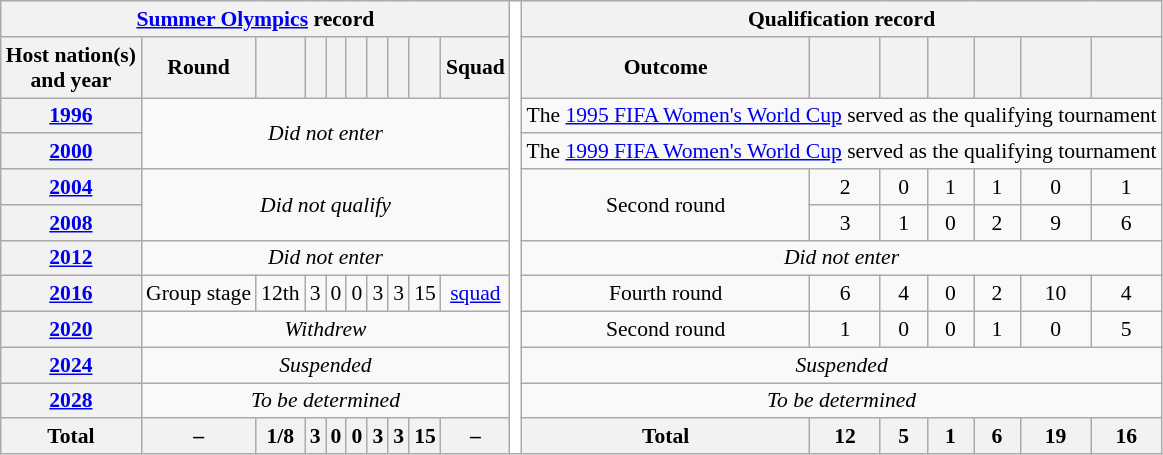<table class="wikitable" style="font-size:90%; text-align:center;">
<tr>
<th colspan="10"><a href='#'>Summer Olympics</a> record</th>
<th rowspan="12" style="width:1%;background:white"></th>
<th colspan="7">Qualification record</th>
</tr>
<tr>
<th scope="col">Host nation(s)<br>and year</th>
<th scope="col">Round</th>
<th scope="col"></th>
<th scope="col"></th>
<th scope="col"></th>
<th scope="col"></th>
<th scope="col"></th>
<th scope="col"></th>
<th scope="col"></th>
<th scope="col">Squad</th>
<th scope="col">Outcome</th>
<th scope="col"></th>
<th scope="col"></th>
<th scope="col"></th>
<th scope="col"></th>
<th scope="col"></th>
<th scope="col"></th>
</tr>
<tr>
<th scope="row"> <a href='#'>1996</a></th>
<td colspan="9" rowspan="2"><em>Did not enter</em></td>
<td colspan="7">The <a href='#'>1995 FIFA Women's World Cup</a> served as the qualifying tournament</td>
</tr>
<tr>
<th scope="row"> <a href='#'>2000</a></th>
<td colspan="7">The <a href='#'>1999 FIFA Women's World Cup</a> served as the qualifying tournament</td>
</tr>
<tr>
<th scope="row"> <a href='#'>2004</a></th>
<td colspan="9" rowspan="2"><em>Did not qualify</em></td>
<td rowspan="2">Second round</td>
<td>2</td>
<td>0</td>
<td>1</td>
<td>1</td>
<td>0</td>
<td>1</td>
</tr>
<tr>
<th scope="row"> <a href='#'>2008</a></th>
<td>3</td>
<td>1</td>
<td>0</td>
<td>2</td>
<td>9</td>
<td>6</td>
</tr>
<tr>
<th scope="row"> <a href='#'>2012</a></th>
<td colspan="9"><em>Did not enter</em></td>
<td colspan="7"><em>Did not enter</em></td>
</tr>
<tr>
<th scope="row"> <a href='#'>2016</a></th>
<td>Group stage</td>
<td>12th</td>
<td>3</td>
<td>0</td>
<td>0</td>
<td>3</td>
<td>3</td>
<td>15</td>
<td><a href='#'>squad</a></td>
<td>Fourth round</td>
<td>6</td>
<td>4</td>
<td>0</td>
<td>2</td>
<td>10</td>
<td>4</td>
</tr>
<tr>
<th scope="row"> <a href='#'>2020</a></th>
<td colspan="9"><em>Withdrew</em></td>
<td>Second round</td>
<td>1</td>
<td>0</td>
<td>0</td>
<td>1</td>
<td>0</td>
<td>5</td>
</tr>
<tr>
<th> <a href='#'>2024</a></th>
<td colspan="9"><em>Suspended</em></td>
<td colspan="7"><em>Suspended</em></td>
</tr>
<tr>
<th> <a href='#'>2028</a></th>
<td colspan="9"><em>To be determined</em></td>
<td colspan="7"><em>To be determined</em></td>
</tr>
<tr>
<th>Total</th>
<th>–</th>
<th>1/8</th>
<th>3</th>
<th>0</th>
<th>0</th>
<th>3</th>
<th>3</th>
<th>15</th>
<th>–</th>
<th>Total</th>
<th>12</th>
<th>5</th>
<th>1</th>
<th>6</th>
<th>19</th>
<th>16</th>
</tr>
</table>
